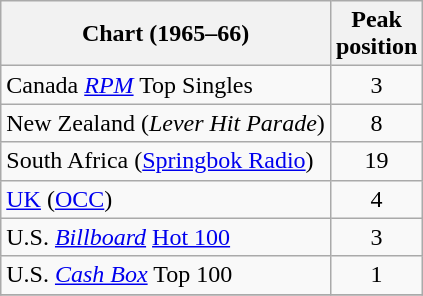<table class="wikitable sortable">
<tr>
<th>Chart (1965–66)</th>
<th>Peak<br>position</th>
</tr>
<tr>
<td>Canada <em><a href='#'>RPM</a></em> Top Singles</td>
<td style="text-align:center;">3</td>
</tr>
<tr>
<td>New Zealand (<em>Lever Hit Parade</em>)</td>
<td style="text-align:center;">8</td>
</tr>
<tr>
<td>South Africa (<a href='#'>Springbok Radio</a>)</td>
<td align="center">19</td>
</tr>
<tr>
<td><a href='#'>UK</a> (<a href='#'>OCC</a>)</td>
<td style="text-align:center;">4</td>
</tr>
<tr>
<td>U.S. <em><a href='#'>Billboard</a></em> <a href='#'>Hot 100</a></td>
<td style="text-align:center;">3</td>
</tr>
<tr>
<td>U.S. <a href='#'><em>Cash Box</em></a> Top 100</td>
<td align="center">1</td>
</tr>
<tr>
</tr>
</table>
